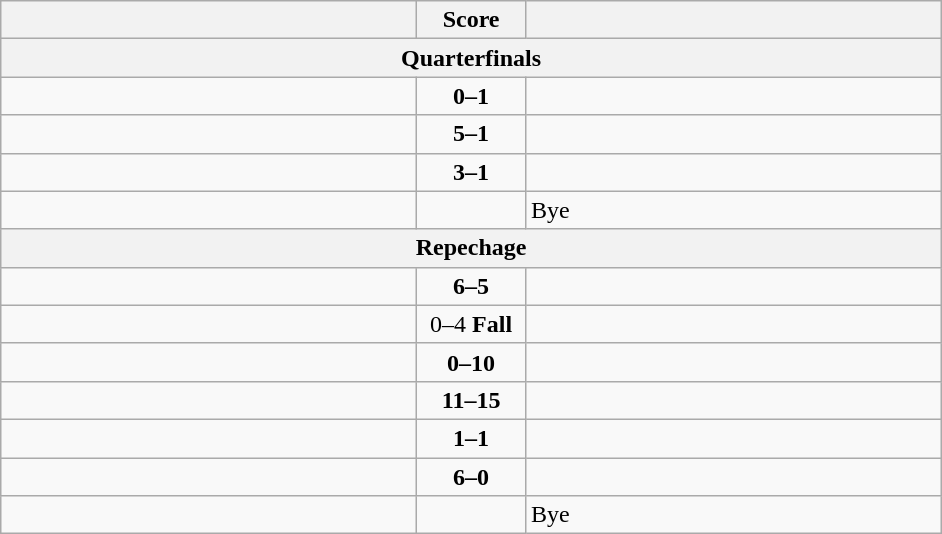<table class="wikitable" style="text-align: left;">
<tr>
<th align="right" width="270"></th>
<th width="65">Score</th>
<th align="left" width="270"></th>
</tr>
<tr>
<th colspan="3">Quarterfinals</th>
</tr>
<tr>
<td></td>
<td align=center><strong>0–1</strong></td>
<td><strong></strong></td>
</tr>
<tr>
<td><strong></strong></td>
<td align=center><strong>5–1</strong></td>
<td></td>
</tr>
<tr>
<td><strong></strong></td>
<td align=center><strong>3–1</strong></td>
<td></td>
</tr>
<tr>
<td><strong></strong></td>
<td align=center></td>
<td>Bye</td>
</tr>
<tr>
<th colspan="3">Repechage</th>
</tr>
<tr>
<td><strong></strong></td>
<td align=center><strong>6–5</strong></td>
<td></td>
</tr>
<tr>
<td></td>
<td align=center>0–4 <strong>Fall</strong></td>
<td><strong></strong></td>
</tr>
<tr>
<td></td>
<td align=center><strong>0–10</strong></td>
<td><strong></strong></td>
</tr>
<tr>
<td></td>
<td align=center><strong>11–15</strong></td>
<td><strong></strong></td>
</tr>
<tr>
<td></td>
<td align=center><strong>1–1</strong></td>
<td><strong></strong></td>
</tr>
<tr>
<td><strong></strong></td>
<td align=center><strong>6–0</strong></td>
<td></td>
</tr>
<tr>
<td><strong></strong></td>
<td align=center></td>
<td>Bye</td>
</tr>
</table>
